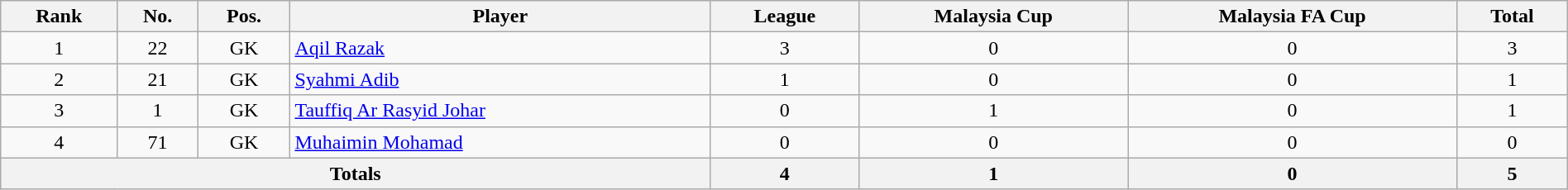<table class="wikitable sortable" style="text-align:center;width:100%;">
<tr>
<th>Rank</th>
<th>No.</th>
<th>Pos.</th>
<th>Player</th>
<th>League</th>
<th>Malaysia Cup</th>
<th>Malaysia FA Cup</th>
<th>Total</th>
</tr>
<tr>
<td>1</td>
<td>22</td>
<td>GK</td>
<td align="left"> <a href='#'>Aqil Razak</a></td>
<td>3</td>
<td>0</td>
<td>0</td>
<td>3</td>
</tr>
<tr>
<td rowspan="1">2</td>
<td>21</td>
<td>GK</td>
<td align="left"> <a href='#'>Syahmi Adib</a></td>
<td>1</td>
<td>0</td>
<td>0</td>
<td>1</td>
</tr>
<tr>
<td rowspan="1">3</td>
<td>1</td>
<td>GK</td>
<td align="left"> <a href='#'>Tauffiq Ar Rasyid Johar</a></td>
<td>0</td>
<td>1</td>
<td>0</td>
<td>1</td>
</tr>
<tr>
<td>4</td>
<td>71</td>
<td>GK</td>
<td align="left"> <a href='#'>Muhaimin Mohamad</a></td>
<td>0</td>
<td>0</td>
<td>0</td>
<td>0</td>
</tr>
<tr>
<th colspan="4"><strong>Totals</strong></th>
<th>4</th>
<th>1</th>
<th>0</th>
<th>5</th>
</tr>
</table>
